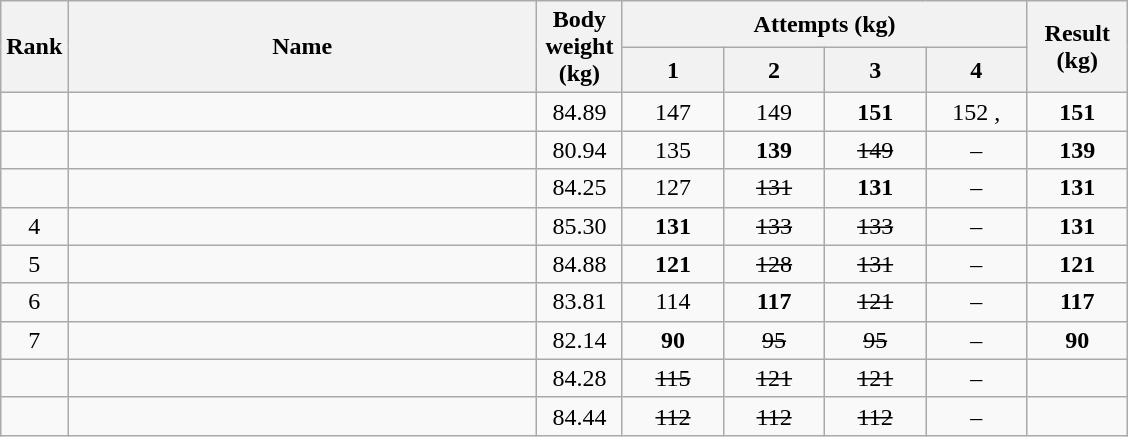<table class="wikitable" style="text-align:center;">
<tr>
<th rowspan="2">Rank</th>
<th rowspan="2" width="305">Name</th>
<th rowspan="2" width="50">Body weight (kg)</th>
<th colspan="4">Attempts (kg)</th>
<th rowspan="2" width="60">Result (kg)</th>
</tr>
<tr>
<th width="60">1</th>
<th width="60">2</th>
<th width="60">3</th>
<th width="60">4</th>
</tr>
<tr>
<td></td>
<td align=left></td>
<td>84.89</td>
<td>147</td>
<td>149</td>
<td><strong>151</strong></td>
<td>152 , </td>
<td><strong>151</strong></td>
</tr>
<tr>
<td></td>
<td align=left></td>
<td>80.94</td>
<td>135</td>
<td><strong>139</strong></td>
<td><s>149</s></td>
<td>–</td>
<td><strong>139</strong></td>
</tr>
<tr>
<td></td>
<td align=left></td>
<td>84.25</td>
<td>127</td>
<td><s>131</s></td>
<td><strong>131</strong></td>
<td>–</td>
<td><strong>131</strong></td>
</tr>
<tr>
<td>4</td>
<td align=left></td>
<td>85.30</td>
<td><strong>131</strong></td>
<td><s>133</s></td>
<td><s>133</s></td>
<td>–</td>
<td><strong>131</strong></td>
</tr>
<tr>
<td>5</td>
<td align=left></td>
<td>84.88</td>
<td><strong>121</strong></td>
<td><s>128</s></td>
<td><s>131</s></td>
<td>–</td>
<td><strong>121</strong></td>
</tr>
<tr>
<td>6</td>
<td align=left></td>
<td>83.81</td>
<td>114</td>
<td><strong>117</strong></td>
<td><s>121</s></td>
<td>–</td>
<td><strong>117</strong></td>
</tr>
<tr>
<td>7</td>
<td align=left></td>
<td>82.14</td>
<td><strong>90</strong></td>
<td><s>95</s></td>
<td><s>95</s></td>
<td>–</td>
<td><strong>90</strong></td>
</tr>
<tr>
<td></td>
<td align=left></td>
<td>84.28</td>
<td><s>115</s></td>
<td><s>121</s></td>
<td><s>121</s></td>
<td>–</td>
<td><strong></strong></td>
</tr>
<tr>
<td></td>
<td align=left></td>
<td>84.44</td>
<td><s>112</s></td>
<td><s>112</s></td>
<td><s>112</s></td>
<td>–</td>
<td><strong></strong></td>
</tr>
</table>
